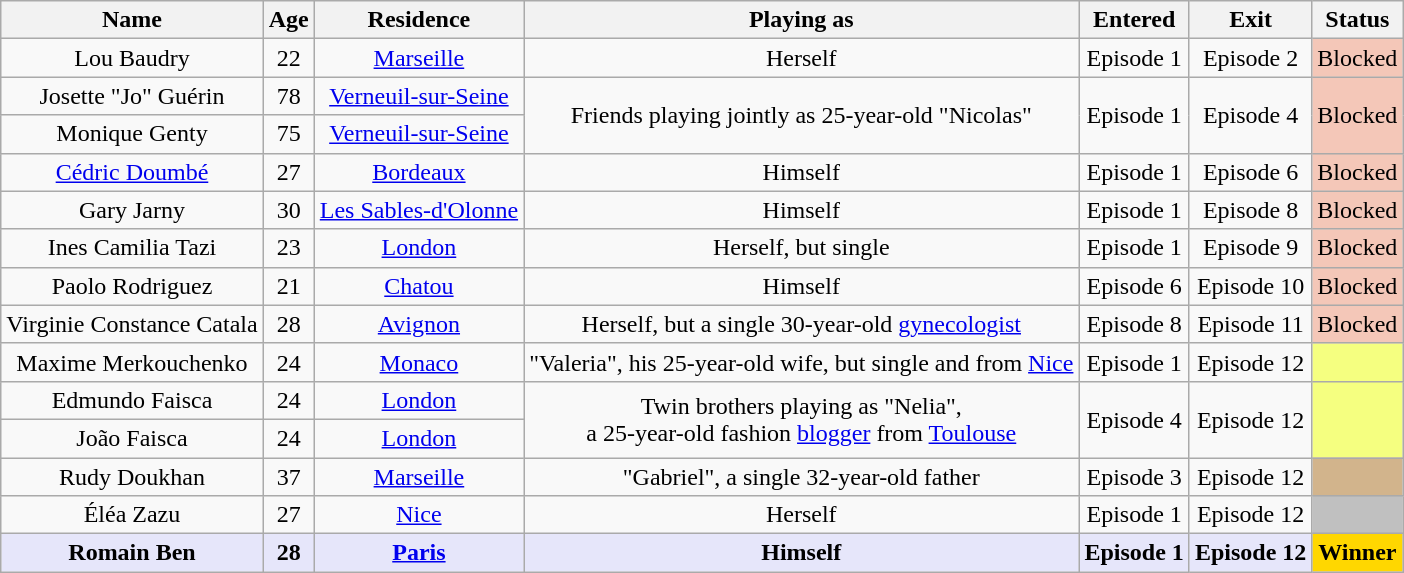<table class="wikitable sortable" style="text-align:center;">
<tr>
<th>Name</th>
<th>Age</th>
<th>Residence</th>
<th>Playing as</th>
<th>Entered</th>
<th>Exit</th>
<th>Status</th>
</tr>
<tr>
<td>Lou Baudry</td>
<td>22</td>
<td><a href='#'>Marseille</a></td>
<td>Herself</td>
<td>Episode 1</td>
<td>Episode 2</td>
<td style="background:#f4c7b8;">Blocked</td>
</tr>
<tr>
<td>Josette "Jo" Guérin</td>
<td>78</td>
<td><a href='#'>Verneuil-sur-Seine</a></td>
<td rowspan="2">Friends playing jointly as 25-year-old "Nicolas"</td>
<td rowspan="2">Episode 1</td>
<td rowspan="2">Episode 4</td>
<td rowspan="2" style="background:#f4c7b8;">Blocked</td>
</tr>
<tr>
<td>Monique Genty</td>
<td>75</td>
<td><a href='#'>Verneuil-sur-Seine</a></td>
</tr>
<tr>
<td><a href='#'>Cédric Doumbé</a></td>
<td>27</td>
<td><a href='#'>Bordeaux</a></td>
<td>Himself</td>
<td>Episode 1</td>
<td>Episode 6</td>
<td style="background:#f4c7b8;">Blocked</td>
</tr>
<tr>
<td>Gary Jarny</td>
<td>30</td>
<td><a href='#'>Les Sables-d'Olonne</a></td>
<td>Himself</td>
<td>Episode 1</td>
<td>Episode 8</td>
<td style="background:#f4c7b8;">Blocked</td>
</tr>
<tr>
<td>Ines Camilia Tazi</td>
<td>23</td>
<td><a href='#'>London</a></td>
<td>Herself, but single</td>
<td>Episode 1</td>
<td>Episode 9</td>
<td style="background:#f4c7b8;">Blocked</td>
</tr>
<tr>
<td>Paolo Rodriguez</td>
<td>21</td>
<td><a href='#'>Chatou</a></td>
<td>Himself</td>
<td>Episode 6</td>
<td>Episode 10</td>
<td style="background:#f4c7b8;">Blocked</td>
</tr>
<tr>
<td>Virginie Constance Catala</td>
<td>28</td>
<td><a href='#'>Avignon</a></td>
<td>Herself, but a single 30-year-old <a href='#'>gynecologist</a></td>
<td>Episode 8</td>
<td>Episode 11</td>
<td style="background:#f4c7b8;">Blocked</td>
</tr>
<tr>
<td>Maxime Merkouchenko</td>
<td>24</td>
<td><a href='#'>Monaco</a></td>
<td>"Valeria", his 25-year-old wife, but single and from <a href='#'>Nice</a></td>
<td>Episode 1</td>
<td>Episode 12</td>
<td style="background:#F5FF80;"></td>
</tr>
<tr>
<td>Edmundo Faisca</td>
<td>24</td>
<td><a href='#'>London</a></td>
<td rowspan="2">Twin brothers playing as "Nelia", <br>a 25-year-old fashion <a href='#'>blogger</a> from <a href='#'>Toulouse</a></td>
<td rowspan="2">Episode 4</td>
<td rowspan="2">Episode 12</td>
<td rowspan="2" style="background:#F5FF80;"></td>
</tr>
<tr>
<td>João Faisca</td>
<td>24</td>
<td><a href='#'>London</a></td>
</tr>
<tr>
<td>Rudy Doukhan</td>
<td>37</td>
<td><a href='#'>Marseille</a></td>
<td>"Gabriel", a single 32-year-old father</td>
<td>Episode 3</td>
<td>Episode 12</td>
<td style="background:tan;"></td>
</tr>
<tr>
<td>Éléa Zazu</td>
<td>27</td>
<td><a href='#'>Nice</a></td>
<td>Herself</td>
<td>Episode 1</td>
<td>Episode 12</td>
<td style="background:silver;"></td>
</tr>
<tr style="background:lavender;">
<td><strong>Romain Ben</strong></td>
<td><strong>28</strong></td>
<td><strong><a href='#'>Paris</a></strong></td>
<td><strong>Himself</strong></td>
<td><strong>Episode 1</strong></td>
<td><strong>Episode 12</strong></td>
<td style="background:gold;"><strong>Winner</strong></td>
</tr>
</table>
